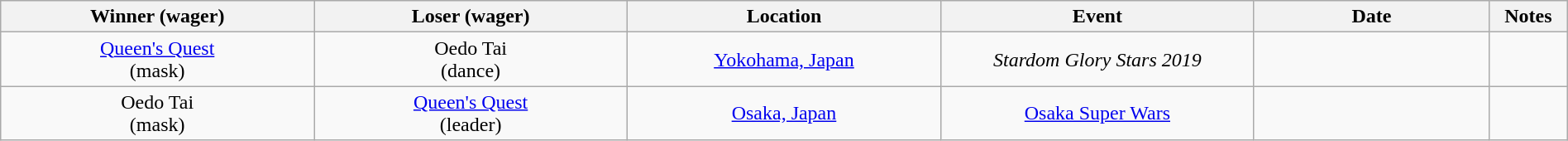<table class="wikitable sortable" width=100%  style="text-align: center">
<tr>
<th width=20% scope="col">Winner (wager)</th>
<th width=20% scope="col">Loser (wager)</th>
<th width=20% scope="col">Location</th>
<th width=20% scope="col">Event</th>
<th width=15% scope="col">Date</th>
<th class="unsortable" width=5% scope="col">Notes</th>
</tr>
<tr>
<td><a href='#'>Queen's Quest</a><br> (mask)</td>
<td>Oedo Tai<br> (dance)</td>
<td><a href='#'>Yokohama, Japan</a></td>
<td><em>Stardom Glory Stars 2019</em><br></td>
<td></td>
<td></td>
</tr>
<tr>
<td>Oedo Tai<br> (mask)</td>
<td><a href='#'>Queen's Quest</a><br> (leader)</td>
<td><a href='#'>Osaka, Japan</a></td>
<td><a href='#'>Osaka Super Wars</a></td>
<td></td>
<td></td>
</tr>
</table>
